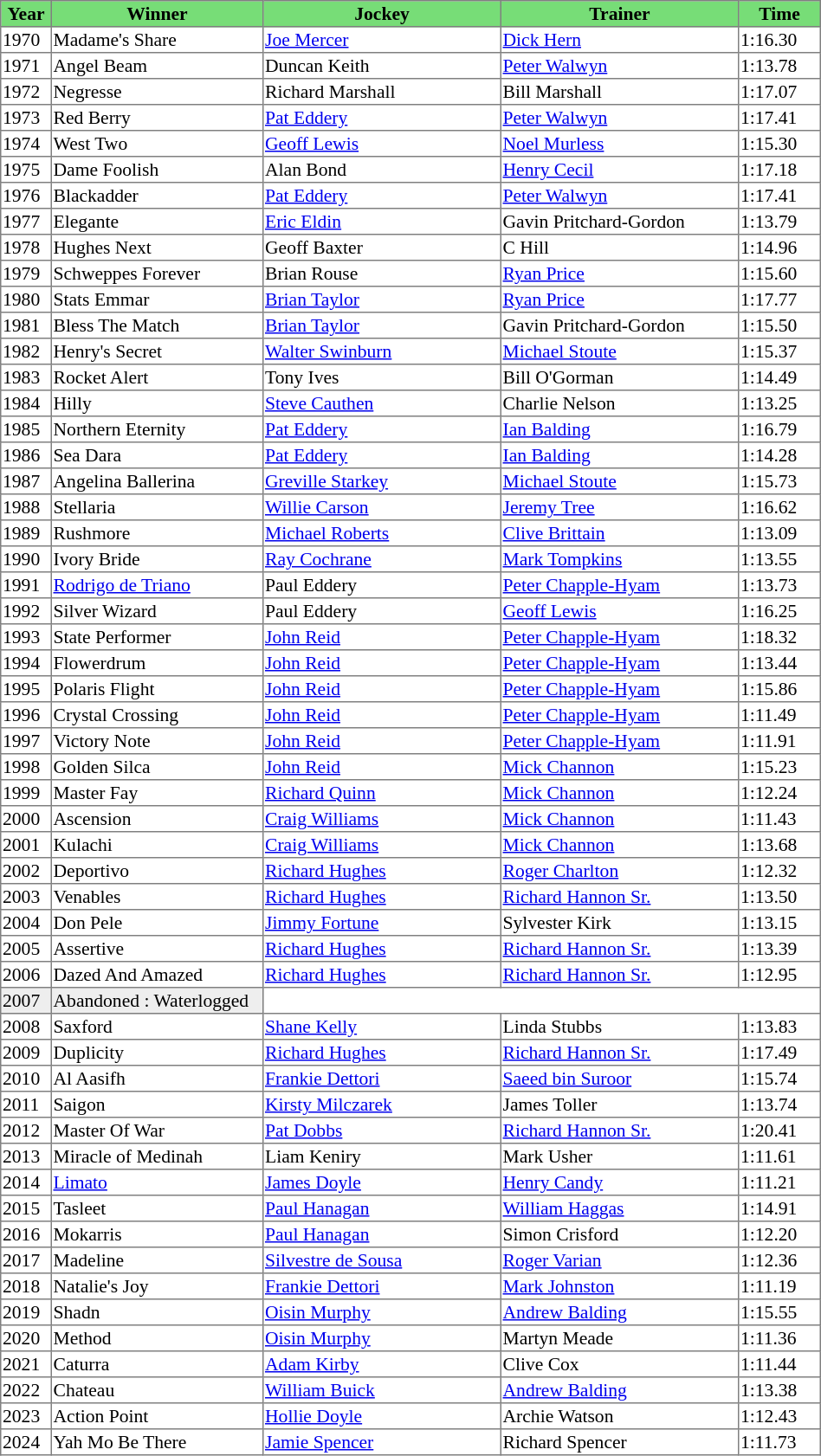<table class = "sortable" | border="1" style="border-collapse: collapse; font-size:90%">
<tr bgcolor="#77dd77" align="center">
<th style="width:36px"><strong>Year</strong></th>
<th style="width:160px"><strong>Winner</strong></th>
<th style="width:180px"><strong>Jockey</strong></th>
<th style="width:180px"><strong>Trainer</strong></th>
<th style="width:60px"><strong>Time</strong></th>
</tr>
<tr>
<td>1970</td>
<td>Madame's Share</td>
<td><a href='#'>Joe Mercer</a></td>
<td><a href='#'>Dick Hern</a></td>
<td>1:16.30</td>
</tr>
<tr>
<td>1971</td>
<td>Angel Beam</td>
<td>Duncan Keith</td>
<td><a href='#'>Peter Walwyn</a></td>
<td>1:13.78</td>
</tr>
<tr>
<td>1972</td>
<td>Negresse</td>
<td>Richard Marshall</td>
<td>Bill Marshall</td>
<td>1:17.07</td>
</tr>
<tr>
<td>1973</td>
<td>Red Berry</td>
<td><a href='#'>Pat Eddery</a></td>
<td><a href='#'>Peter Walwyn</a></td>
<td>1:17.41</td>
</tr>
<tr>
<td>1974</td>
<td>West Two</td>
<td><a href='#'>Geoff Lewis</a></td>
<td><a href='#'>Noel Murless</a></td>
<td>1:15.30</td>
</tr>
<tr>
<td>1975</td>
<td>Dame Foolish</td>
<td>Alan Bond</td>
<td><a href='#'>Henry Cecil</a></td>
<td>1:17.18</td>
</tr>
<tr>
<td>1976</td>
<td>Blackadder</td>
<td><a href='#'>Pat Eddery</a></td>
<td><a href='#'>Peter Walwyn</a></td>
<td>1:17.41</td>
</tr>
<tr>
<td>1977</td>
<td>Elegante</td>
<td><a href='#'>Eric Eldin</a></td>
<td>Gavin Pritchard-Gordon</td>
<td>1:13.79</td>
</tr>
<tr>
<td>1978</td>
<td>Hughes Next</td>
<td>Geoff Baxter</td>
<td>C Hill</td>
<td>1:14.96</td>
</tr>
<tr>
<td>1979</td>
<td>Schweppes Forever</td>
<td>Brian Rouse</td>
<td><a href='#'>Ryan Price</a></td>
<td>1:15.60</td>
</tr>
<tr>
<td>1980</td>
<td>Stats Emmar</td>
<td><a href='#'>Brian Taylor</a></td>
<td><a href='#'>Ryan Price</a></td>
<td>1:17.77</td>
</tr>
<tr>
<td>1981</td>
<td>Bless The Match</td>
<td><a href='#'>Brian Taylor</a></td>
<td>Gavin Pritchard-Gordon</td>
<td>1:15.50</td>
</tr>
<tr>
<td>1982</td>
<td>Henry's Secret</td>
<td><a href='#'>Walter Swinburn</a></td>
<td><a href='#'>Michael Stoute</a></td>
<td>1:15.37</td>
</tr>
<tr>
<td>1983</td>
<td>Rocket Alert</td>
<td>Tony Ives</td>
<td>Bill O'Gorman</td>
<td>1:14.49</td>
</tr>
<tr>
<td>1984</td>
<td>Hilly</td>
<td><a href='#'>Steve Cauthen</a></td>
<td>Charlie Nelson</td>
<td>1:13.25</td>
</tr>
<tr>
<td>1985</td>
<td>Northern Eternity</td>
<td><a href='#'>Pat Eddery</a></td>
<td><a href='#'>Ian Balding</a></td>
<td>1:16.79</td>
</tr>
<tr>
<td>1986</td>
<td>Sea Dara</td>
<td><a href='#'>Pat Eddery</a></td>
<td><a href='#'>Ian Balding</a></td>
<td>1:14.28</td>
</tr>
<tr>
<td>1987</td>
<td>Angelina Ballerina</td>
<td><a href='#'>Greville Starkey</a></td>
<td><a href='#'>Michael Stoute</a></td>
<td>1:15.73</td>
</tr>
<tr>
<td>1988</td>
<td>Stellaria</td>
<td><a href='#'>Willie Carson</a></td>
<td><a href='#'>Jeremy Tree</a></td>
<td>1:16.62</td>
</tr>
<tr>
<td>1989</td>
<td>Rushmore</td>
<td><a href='#'>Michael Roberts</a></td>
<td><a href='#'>Clive Brittain</a></td>
<td>1:13.09</td>
</tr>
<tr>
<td>1990</td>
<td>Ivory Bride</td>
<td><a href='#'>Ray Cochrane</a></td>
<td><a href='#'>Mark Tompkins</a></td>
<td>1:13.55</td>
</tr>
<tr>
<td>1991</td>
<td><a href='#'>Rodrigo de Triano</a></td>
<td>Paul Eddery</td>
<td><a href='#'>Peter Chapple-Hyam</a></td>
<td>1:13.73</td>
</tr>
<tr>
<td>1992</td>
<td>Silver Wizard</td>
<td>Paul Eddery</td>
<td><a href='#'>Geoff Lewis</a></td>
<td>1:16.25</td>
</tr>
<tr>
<td>1993</td>
<td>State Performer</td>
<td><a href='#'>John Reid</a></td>
<td><a href='#'>Peter Chapple-Hyam</a></td>
<td>1:18.32</td>
</tr>
<tr>
<td>1994</td>
<td>Flowerdrum</td>
<td><a href='#'>John Reid</a></td>
<td><a href='#'>Peter Chapple-Hyam</a></td>
<td>1:13.44</td>
</tr>
<tr>
<td>1995</td>
<td>Polaris Flight</td>
<td><a href='#'>John Reid</a></td>
<td><a href='#'>Peter Chapple-Hyam</a></td>
<td>1:15.86</td>
</tr>
<tr>
<td>1996</td>
<td>Crystal Crossing</td>
<td><a href='#'>John Reid</a></td>
<td><a href='#'>Peter Chapple-Hyam</a></td>
<td>1:11.49</td>
</tr>
<tr>
<td>1997</td>
<td>Victory Note</td>
<td><a href='#'>John Reid</a></td>
<td><a href='#'>Peter Chapple-Hyam</a></td>
<td>1:11.91</td>
</tr>
<tr>
<td>1998</td>
<td>Golden Silca</td>
<td><a href='#'>John Reid</a></td>
<td><a href='#'>Mick Channon</a></td>
<td>1:15.23</td>
</tr>
<tr>
<td>1999</td>
<td>Master Fay</td>
<td><a href='#'>Richard Quinn</a></td>
<td><a href='#'>Mick Channon</a></td>
<td>1:12.24</td>
</tr>
<tr>
<td>2000</td>
<td>Ascension</td>
<td><a href='#'>Craig Williams</a></td>
<td><a href='#'>Mick Channon</a></td>
<td>1:11.43</td>
</tr>
<tr>
<td>2001</td>
<td>Kulachi</td>
<td><a href='#'>Craig Williams</a></td>
<td><a href='#'>Mick Channon</a></td>
<td>1:13.68</td>
</tr>
<tr>
<td>2002</td>
<td>Deportivo</td>
<td><a href='#'>Richard Hughes</a></td>
<td><a href='#'>Roger Charlton</a></td>
<td>1:12.32</td>
</tr>
<tr>
<td>2003</td>
<td>Venables</td>
<td><a href='#'>Richard Hughes</a></td>
<td><a href='#'>Richard Hannon Sr.</a></td>
<td>1:13.50</td>
</tr>
<tr>
<td>2004</td>
<td>Don Pele</td>
<td><a href='#'>Jimmy Fortune</a></td>
<td>Sylvester Kirk</td>
<td>1:13.15</td>
</tr>
<tr>
<td>2005</td>
<td>Assertive</td>
<td><a href='#'>Richard Hughes</a></td>
<td><a href='#'>Richard Hannon Sr.</a></td>
<td>1:13.39</td>
</tr>
<tr>
<td>2006</td>
<td>Dazed And Amazed</td>
<td><a href='#'>Richard Hughes</a></td>
<td><a href='#'>Richard Hannon Sr.</a></td>
<td>1:12.95</td>
</tr>
<tr bgcolor="#eeeeee">
<td>2007<br><td>Abandoned : Waterlogged</td></td>
</tr>
<tr>
<td>2008</td>
<td>Saxford</td>
<td><a href='#'>Shane Kelly</a></td>
<td>Linda Stubbs</td>
<td>1:13.83</td>
</tr>
<tr>
<td>2009</td>
<td>Duplicity</td>
<td><a href='#'>Richard Hughes</a></td>
<td><a href='#'>Richard Hannon Sr.</a></td>
<td>1:17.49</td>
</tr>
<tr>
<td>2010</td>
<td>Al Aasifh</td>
<td><a href='#'>Frankie Dettori</a></td>
<td><a href='#'>Saeed bin Suroor</a></td>
<td>1:15.74</td>
</tr>
<tr>
<td>2011</td>
<td>Saigon</td>
<td><a href='#'>Kirsty Milczarek</a></td>
<td>James Toller</td>
<td>1:13.74</td>
</tr>
<tr>
<td>2012</td>
<td>Master Of War</td>
<td><a href='#'>Pat Dobbs</a></td>
<td><a href='#'>Richard Hannon Sr.</a></td>
<td>1:20.41</td>
</tr>
<tr>
<td>2013</td>
<td>Miracle of Medinah</td>
<td>Liam Keniry</td>
<td>Mark Usher</td>
<td>1:11.61</td>
</tr>
<tr>
<td>2014</td>
<td><a href='#'>Limato</a></td>
<td><a href='#'>James Doyle</a></td>
<td><a href='#'>Henry Candy</a></td>
<td>1:11.21</td>
</tr>
<tr>
<td>2015</td>
<td>Tasleet</td>
<td><a href='#'>Paul Hanagan</a></td>
<td><a href='#'>William Haggas</a></td>
<td>1:14.91</td>
</tr>
<tr>
<td>2016</td>
<td>Mokarris</td>
<td><a href='#'>Paul Hanagan</a></td>
<td>Simon Crisford</td>
<td>1:12.20</td>
</tr>
<tr>
<td>2017</td>
<td>Madeline</td>
<td><a href='#'>Silvestre de Sousa</a></td>
<td><a href='#'>Roger Varian</a></td>
<td>1:12.36</td>
</tr>
<tr>
<td>2018</td>
<td>Natalie's Joy</td>
<td><a href='#'>Frankie Dettori</a></td>
<td><a href='#'>Mark Johnston</a></td>
<td>1:11.19</td>
</tr>
<tr>
<td>2019</td>
<td>Shadn</td>
<td><a href='#'>Oisin Murphy</a></td>
<td><a href='#'>Andrew Balding</a></td>
<td>1:15.55</td>
</tr>
<tr>
<td>2020</td>
<td>Method</td>
<td><a href='#'>Oisin Murphy</a></td>
<td>Martyn Meade</td>
<td>1:11.36</td>
</tr>
<tr>
<td>2021</td>
<td>Caturra</td>
<td><a href='#'>Adam Kirby</a></td>
<td>Clive Cox</td>
<td>1:11.44</td>
</tr>
<tr>
<td>2022</td>
<td>Chateau</td>
<td><a href='#'>William Buick</a></td>
<td><a href='#'>Andrew Balding</a></td>
<td>1:13.38</td>
</tr>
<tr>
<td>2023</td>
<td>Action Point</td>
<td><a href='#'>Hollie Doyle</a></td>
<td>Archie Watson</td>
<td>1:12.43</td>
</tr>
<tr>
<td>2024</td>
<td>Yah Mo Be There</td>
<td><a href='#'>Jamie Spencer</a></td>
<td>Richard Spencer</td>
<td>1:11.73</td>
</tr>
</table>
